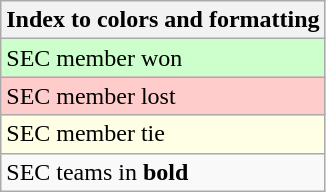<table class="wikitable">
<tr>
<th>Index to colors and formatting</th>
</tr>
<tr bgcolor=#ccffcc>
<td>SEC member won</td>
</tr>
<tr bgcolor=#ffcccc>
<td>SEC member lost</td>
</tr>
<tr bgcolor=#ffffe6>
<td>SEC member tie</td>
</tr>
<tr>
<td>SEC teams in <strong>bold</strong></td>
</tr>
</table>
